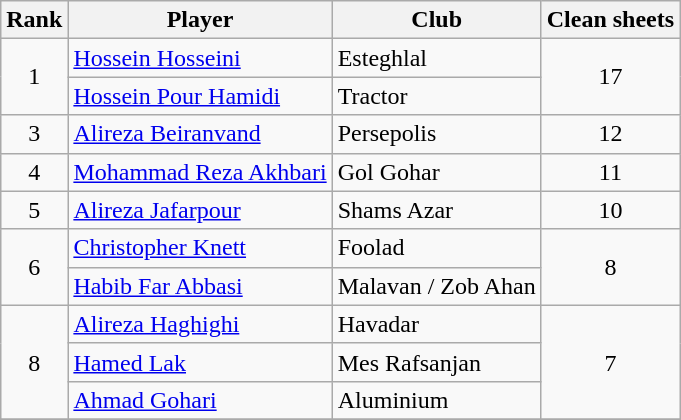<table class="wikitable">
<tr>
<th>Rank</th>
<th>Player</th>
<th>Club</th>
<th>Clean sheets</th>
</tr>
<tr>
<td rowspan=2 align="center">1</td>
<td> <a href='#'>Hossein Hosseini</a></td>
<td>Esteghlal</td>
<td rowspan=2 align="center">17</td>
</tr>
<tr>
<td> <a href='#'>Hossein Pour Hamidi</a></td>
<td>Tractor</td>
</tr>
<tr>
<td rowspan=1 align="center">3</td>
<td> <a href='#'>Alireza Beiranvand</a></td>
<td>Persepolis</td>
<td rowspan=1 align="center">12</td>
</tr>
<tr>
<td rowspan=1 align="center">4</td>
<td> <a href='#'>Mohammad Reza Akhbari</a></td>
<td>Gol Gohar</td>
<td rowspan=1 align="center">11</td>
</tr>
<tr>
<td rowspan=1 align="center">5</td>
<td> <a href='#'>Alireza Jafarpour</a></td>
<td>Shams Azar</td>
<td rowspan=1 align="center">10</td>
</tr>
<tr>
<td rowspan=2 align="center">6</td>
<td> <a href='#'>Christopher Knett</a></td>
<td>Foolad</td>
<td rowspan=2 align="center">8</td>
</tr>
<tr>
<td> <a href='#'>Habib Far Abbasi</a></td>
<td>Malavan / Zob Ahan</td>
</tr>
<tr>
<td rowspan=3 align="center">8</td>
<td> <a href='#'>Alireza Haghighi</a></td>
<td>Havadar</td>
<td rowspan=3 align="center">7</td>
</tr>
<tr>
<td> <a href='#'>Hamed Lak</a></td>
<td>Mes Rafsanjan</td>
</tr>
<tr>
<td> <a href='#'>Ahmad Gohari</a></td>
<td>Aluminium</td>
</tr>
<tr>
</tr>
</table>
